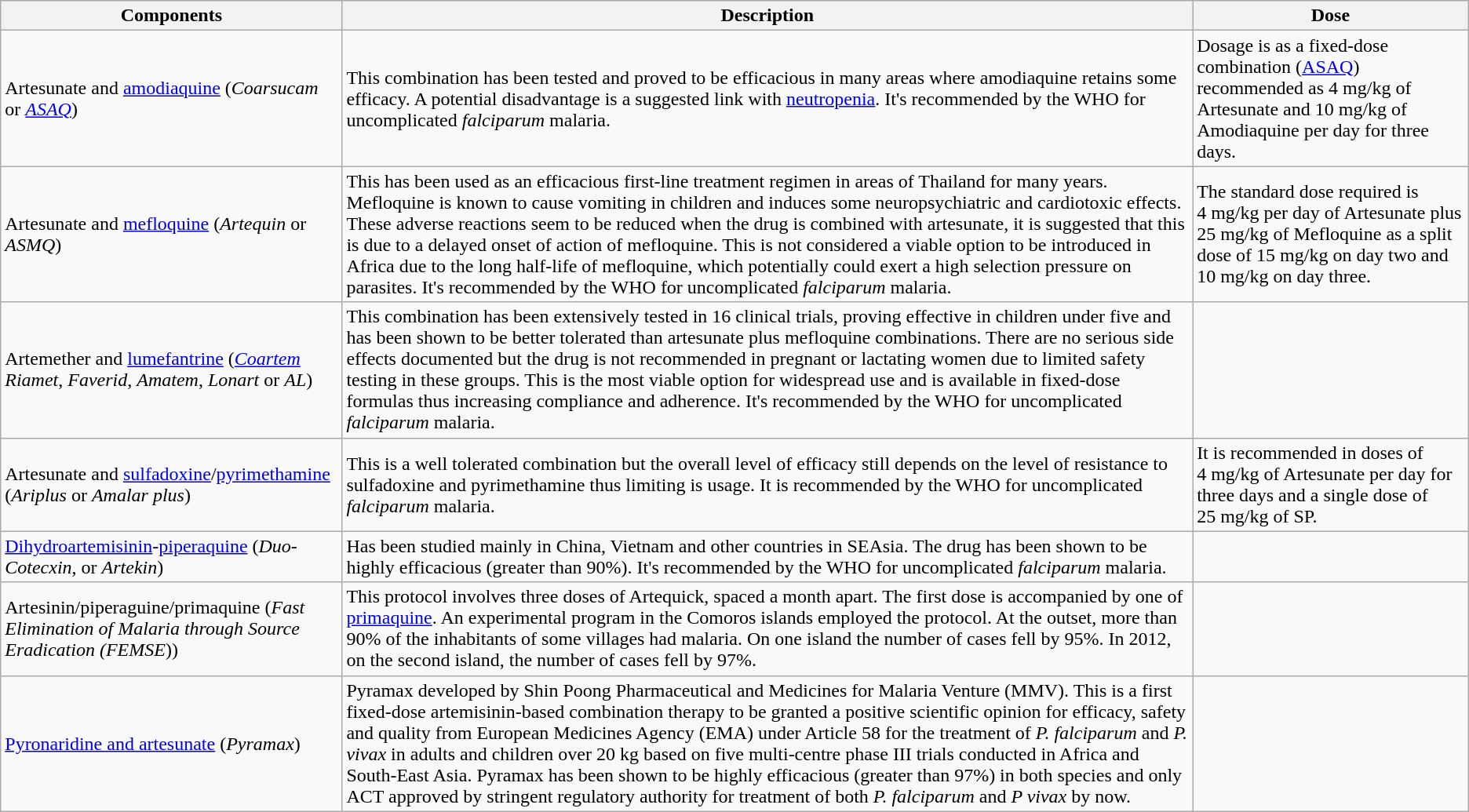<table class="wikitable">
<tr>
<th>Components</th>
<th>Description</th>
<th>Dose</th>
</tr>
<tr>
<td>Artesunate and <a href='#'>amodiaquine</a> (<em>Coarsucam</em> or <em><a href='#'>ASAQ</a></em>)</td>
<td>This combination has been tested and proved to be efficacious in many areas where amodiaquine retains some efficacy. A potential disadvantage is a suggested link with <a href='#'>neutropenia</a>. It's recommended by the WHO for uncomplicated <em>falciparum</em> malaria.</td>
<td>Dosage is as a fixed-dose combination (<a href='#'>ASAQ</a>) recommended as 4 mg/kg of Artesunate and 10 mg/kg of Amodiaquine per day for three days.</td>
</tr>
<tr>
<td>Artesunate and <a href='#'>mefloquine</a> (<em>Artequin</em> or <em>ASMQ</em>)</td>
<td>This has been used as an efficacious first-line treatment regimen in areas of Thailand for many years. Mefloquine is known to cause vomiting in children and induces some neuropsychiatric and cardiotoxic effects. These adverse reactions seem to be reduced when the drug is combined with artesunate, it is suggested that this is due to a delayed onset of action of mefloquine. This is not considered a viable option to be introduced in Africa due to the long half-life of mefloquine, which potentially could exert a high selection pressure on parasites. It's recommended by the WHO for uncomplicated <em>falciparum</em> malaria.</td>
<td>The standard dose required is 4 mg/kg per day of Artesunate plus 25 mg/kg of Mefloquine as a split dose of 15 mg/kg on day two and 10 mg/kg on day three.</td>
</tr>
<tr>
<td>Artemether and <a href='#'>lumefantrine</a> (<em><a href='#'>Coartem</a></em> <em>Riamet</em>, <em>Faverid</em>, <em>Amatem</em>, <em>Lonart</em> or <em>AL</em>)</td>
<td>This combination has been extensively tested in 16 clinical trials, proving effective in children under five and has been shown to be better tolerated than artesunate plus mefloquine combinations. There are no serious side effects documented but the drug is not recommended in pregnant or lactating women due to limited safety testing in these groups. This is the most viable option for widespread use and is available in fixed-dose formulas thus increasing compliance and adherence. It's recommended by the WHO for uncomplicated <em>falciparum</em> malaria.</td>
<td></td>
</tr>
<tr>
<td>Artesunate and <a href='#'>sulfadoxine</a>/<a href='#'>pyrimethamine</a> (<em>Ariplus</em> or <em>Amalar plus</em>)</td>
<td>This is a well tolerated combination but the overall level of efficacy still depends on the level of resistance to sulfadoxine and pyrimethamine thus limiting is usage. It is recommended by the WHO for uncomplicated <em>falciparum</em> malaria.</td>
<td>It is recommended in doses of 4 mg/kg of Artesunate per day for three days and a single dose of 25 mg/kg of SP.</td>
</tr>
<tr>
<td><a href='#'>Dihydroartemisinin</a>-<a href='#'>piperaquine</a> (<em>Duo-Cotecxin</em>, or <em>Artekin</em>)</td>
<td>Has been studied mainly in China, Vietnam and other countries in SEAsia. The drug has been shown to be highly efficacious (greater than 90%). It's recommended by the WHO for uncomplicated <em>falciparum</em> malaria.</td>
<td></td>
</tr>
<tr>
<td>Artesinin/piperaguine/primaquine (<em>Fast Elimination of Malaria through Source Eradication (FEMSE</em>))</td>
<td>This protocol involves three doses of Artequick, spaced a month apart. The first dose is accompanied by one of <a href='#'>primaquine</a>. An experimental program in the Comoros islands employed the protocol. At the outset, more than 90% of the inhabitants of some villages had malaria. On one island the number of cases fell by 95%. In 2012, on the second island, the number of cases fell by 97%.</td>
<td></td>
</tr>
<tr>
<td><a href='#'>Pyronaridine and artesunate</a> (<em>Pyramax</em>)</td>
<td>Pyramax developed by Shin Poong Pharmaceutical and Medicines for Malaria Venture (MMV). This is a first fixed-dose artemisinin-based combination therapy to be granted a positive scientific opinion for efficacy, safety and quality from European Medicines Agency (EMA) under Article 58 for the treatment of <em>P. falciparum</em> and <em>P. vivax</em> in adults and children over 20 kg based on five multi-centre phase III trials conducted in Africa and South-East Asia. Pyramax has been shown to be highly efficacious (greater than 97%) in both species and only ACT approved by stringent regulatory authority for treatment of both <em>P. falciparum</em> and <em>P vivax</em> by now.</td>
</tr>
</table>
